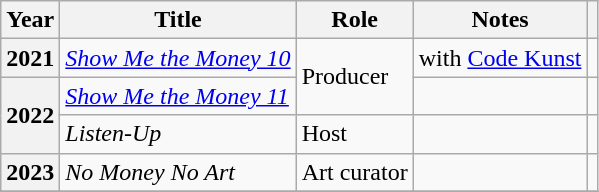<table class="wikitable plainrowheaders">
<tr>
<th scope="col">Year</th>
<th scope="col">Title</th>
<th scope="col">Role</th>
<th>Notes</th>
<th scope="col" class="unsortable"></th>
</tr>
<tr>
<th scope="row">2021</th>
<td><em><a href='#'>Show Me the Money 10</a></em></td>
<td rowspan=2>Producer</td>
<td>with <a href='#'>Code Kunst</a></td>
<td align=center></td>
</tr>
<tr>
<th scope="row" rowspan=2>2022</th>
<td><em><a href='#'>Show Me the Money 11</a></em></td>
<td></td>
<td align=center></td>
</tr>
<tr>
<td><em>Listen-Up</em></td>
<td>Host</td>
<td></td>
<td align=center></td>
</tr>
<tr>
<th scope="row">2023</th>
<td><em>No Money No Art</em></td>
<td>Art curator</td>
<td></td>
<td></td>
</tr>
<tr>
</tr>
</table>
